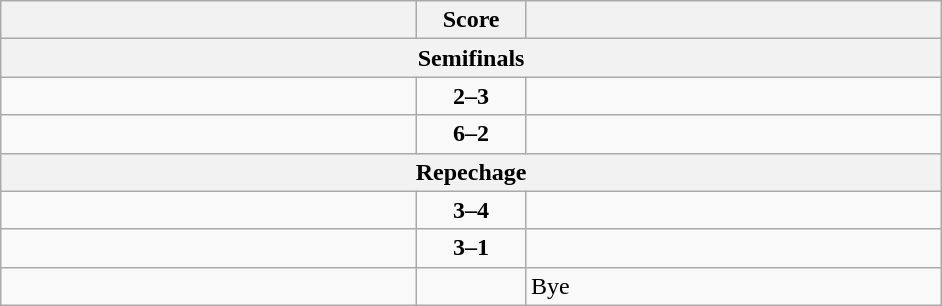<table class="wikitable" style="text-align: left;">
<tr>
<th align="right" width="270"></th>
<th width="65">Score</th>
<th align="left" width="270"></th>
</tr>
<tr>
<th colspan="3">Semifinals</th>
</tr>
<tr>
<td></td>
<td align=center><strong>2–3</strong></td>
<td><strong></strong></td>
</tr>
<tr>
<td><strong></strong></td>
<td align=center><strong>6–2</strong></td>
<td></td>
</tr>
<tr>
<th colspan="3">Repechage</th>
</tr>
<tr>
<td></td>
<td align=center><strong>3–4</strong></td>
<td><strong></strong></td>
</tr>
<tr>
<td><strong></strong></td>
<td align=center><strong>3–1</strong></td>
<td></td>
</tr>
<tr>
<td><strong></strong></td>
<td align=center></td>
<td>Bye</td>
</tr>
</table>
